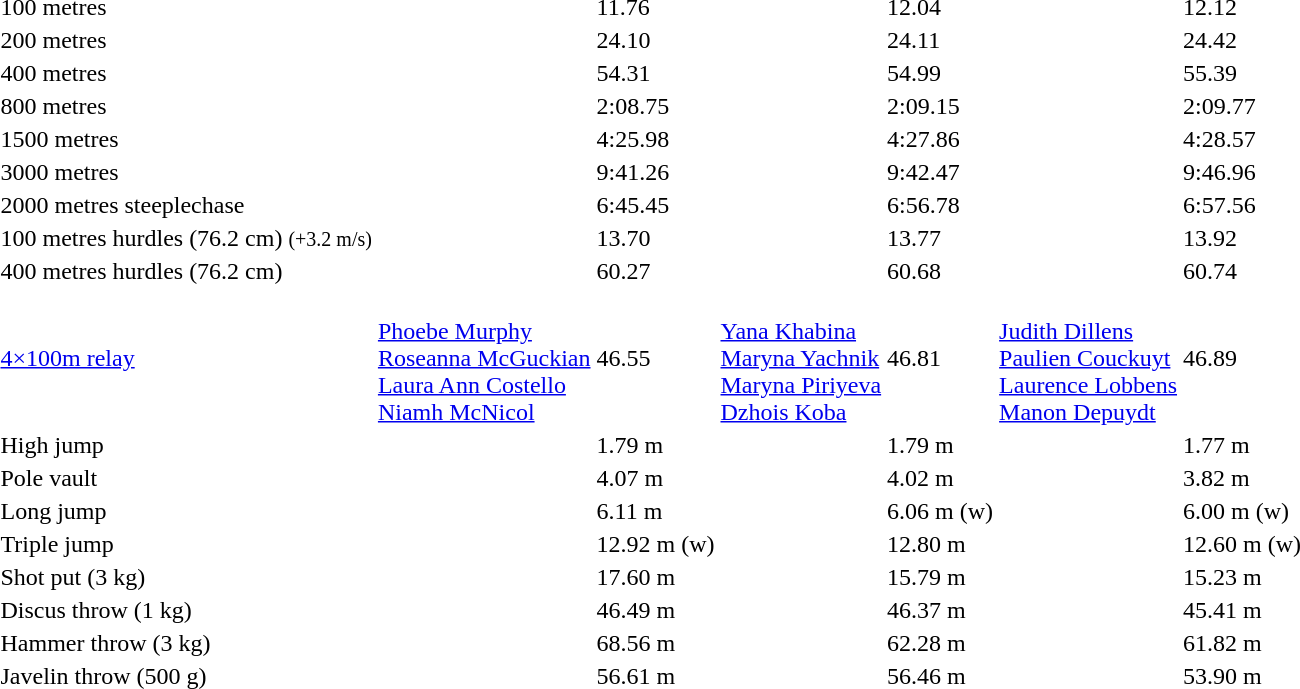<table>
<tr>
<td>100 metres</td>
<td></td>
<td>11.76</td>
<td></td>
<td>12.04</td>
<td></td>
<td>12.12</td>
</tr>
<tr>
<td>200 metres</td>
<td></td>
<td>24.10</td>
<td></td>
<td>24.11</td>
<td></td>
<td>24.42</td>
</tr>
<tr>
<td>400 metres</td>
<td></td>
<td>54.31</td>
<td></td>
<td>54.99</td>
<td></td>
<td>55.39</td>
</tr>
<tr>
<td>800 metres</td>
<td></td>
<td>2:08.75</td>
<td></td>
<td>2:09.15</td>
<td></td>
<td>2:09.77</td>
</tr>
<tr>
<td>1500 metres</td>
<td></td>
<td>4:25.98</td>
<td></td>
<td>4:27.86</td>
<td></td>
<td>4:28.57</td>
</tr>
<tr>
<td>3000 metres</td>
<td></td>
<td>9:41.26</td>
<td></td>
<td>9:42.47</td>
<td></td>
<td>9:46.96</td>
</tr>
<tr>
<td>2000 metres steeplechase</td>
<td></td>
<td>6:45.45</td>
<td></td>
<td>6:56.78</td>
<td></td>
<td>6:57.56</td>
</tr>
<tr>
<td>100 metres hurdles (76.2 cm) <small>(+3.2 m/s)</small></td>
<td></td>
<td>13.70</td>
<td></td>
<td>13.77</td>
<td></td>
<td>13.92</td>
</tr>
<tr>
<td>400 metres hurdles (76.2 cm)</td>
<td></td>
<td>60.27</td>
<td></td>
<td>60.68</td>
<td></td>
<td>60.74</td>
</tr>
<tr>
<td><a href='#'>4×100m relay</a></td>
<td><em></em><br><a href='#'>Phoebe Murphy</a><br><a href='#'>Roseanna McGuckian</a><br><a href='#'>Laura Ann Costello</a><br><a href='#'>Niamh McNicol</a></td>
<td>46.55</td>
<td><em></em><br><a href='#'>Yana Khabina</a><br><a href='#'>Maryna Yachnik</a><br><a href='#'>Maryna Piriyeva</a><br><a href='#'>Dzhois Koba</a></td>
<td>46.81</td>
<td><em></em><br><a href='#'>Judith Dillens</a><br><a href='#'>Paulien Couckuyt</a><br><a href='#'>Laurence Lobbens</a><br><a href='#'>Manon Depuydt</a></td>
<td>46.89</td>
</tr>
<tr>
<td>High jump</td>
<td></td>
<td>1.79 m</td>
<td></td>
<td>1.79 m</td>
<td><br></td>
<td>1.77 m</td>
</tr>
<tr>
<td>Pole vault</td>
<td></td>
<td>4.07 m</td>
<td></td>
<td>4.02 m</td>
<td></td>
<td>3.82 m</td>
</tr>
<tr>
<td>Long jump</td>
<td></td>
<td>6.11 m</td>
<td></td>
<td>6.06 m (w)</td>
<td></td>
<td>6.00 m (w)</td>
</tr>
<tr>
<td>Triple jump</td>
<td></td>
<td>12.92 m (w)</td>
<td></td>
<td>12.80 m</td>
<td></td>
<td>12.60 m (w)</td>
</tr>
<tr>
<td>Shot put (3 kg)</td>
<td></td>
<td>17.60 m</td>
<td></td>
<td>15.79 m</td>
<td></td>
<td>15.23 m</td>
</tr>
<tr>
<td>Discus throw   (1 kg)</td>
<td></td>
<td>46.49 m</td>
<td></td>
<td>46.37 m</td>
<td></td>
<td>45.41 m</td>
</tr>
<tr>
<td>Hammer throw   (3 kg)</td>
<td></td>
<td>68.56 m</td>
<td></td>
<td>62.28 m</td>
<td></td>
<td>61.82 m</td>
</tr>
<tr>
<td>Javelin throw (500 g)</td>
<td></td>
<td>56.61 m</td>
<td></td>
<td>56.46 m</td>
<td></td>
<td>53.90 m</td>
</tr>
</table>
